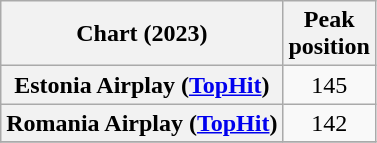<table class="wikitable sortable plainrowheaders" style="text-align:center">
<tr>
<th scope="col">Chart (2023)</th>
<th scope="col">Peak<br>position</th>
</tr>
<tr>
<th scope="row">Estonia Airplay (<a href='#'>TopHit</a>)</th>
<td>145</td>
</tr>
<tr>
<th scope="row">Romania Airplay (<a href='#'>TopHit</a>)</th>
<td>142</td>
</tr>
<tr>
</tr>
</table>
